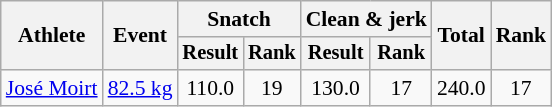<table class="wikitable" style="font-size:90%">
<tr>
<th rowspan="2">Athlete</th>
<th rowspan="2">Event</th>
<th colspan="2">Snatch</th>
<th colspan="2">Clean & jerk</th>
<th rowspan="2">Total</th>
<th rowspan="2">Rank</th>
</tr>
<tr style="font-size:95%">
<th>Result</th>
<th>Rank</th>
<th>Result</th>
<th>Rank</th>
</tr>
<tr align=center>
<td align=left><a href='#'>José Moirt</a></td>
<td align=left><a href='#'>82.5 kg</a></td>
<td>110.0</td>
<td>19</td>
<td>130.0</td>
<td>17</td>
<td>240.0</td>
<td>17</td>
</tr>
</table>
